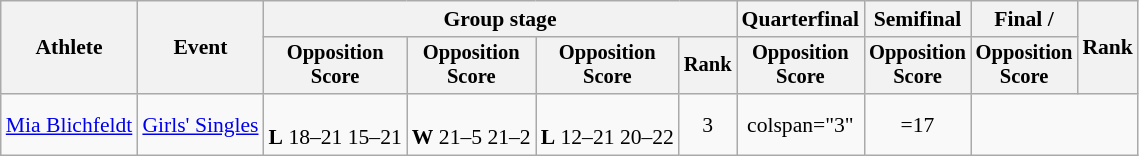<table class="wikitable" style="font-size:90%">
<tr>
<th rowspan=2>Athlete</th>
<th rowspan=2>Event</th>
<th colspan=4>Group stage</th>
<th>Quarterfinal</th>
<th>Semifinal</th>
<th>Final / </th>
<th rowspan=2>Rank</th>
</tr>
<tr style="font-size:95%">
<th>Opposition<br>Score</th>
<th>Opposition<br>Score</th>
<th>Opposition<br>Score</th>
<th>Rank</th>
<th>Opposition<br>Score</th>
<th>Opposition<br>Score</th>
<th>Opposition<br>Score</th>
</tr>
<tr align=center>
<td align=left><a href='#'>Mia Blichfeldt</a></td>
<td align=left><a href='#'>Girls' Singles</a></td>
<td><br><strong>L</strong> 18–21 15–21</td>
<td><br><strong>W</strong> 21–5 21–2</td>
<td><br><strong>L</strong> 12–21 20–22</td>
<td>3</td>
<td>colspan="3" </td>
<td>=17</td>
</tr>
</table>
